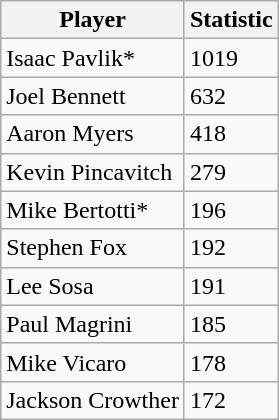<table class="wikitable">
<tr>
<th>Player</th>
<th>Statistic</th>
</tr>
<tr>
<td>Isaac Pavlik*</td>
<td>1019</td>
</tr>
<tr>
<td>Joel Bennett</td>
<td>632</td>
</tr>
<tr>
<td>Aaron Myers</td>
<td>418</td>
</tr>
<tr>
<td>Kevin Pincavitch</td>
<td>279</td>
</tr>
<tr>
<td>Mike Bertotti*</td>
<td>196</td>
</tr>
<tr>
<td>Stephen Fox</td>
<td>192</td>
</tr>
<tr>
<td>Lee Sosa</td>
<td>191</td>
</tr>
<tr>
<td>Paul Magrini</td>
<td>185</td>
</tr>
<tr>
<td>Mike Vicaro</td>
<td>178</td>
</tr>
<tr>
<td>Jackson Crowther</td>
<td>172</td>
</tr>
</table>
